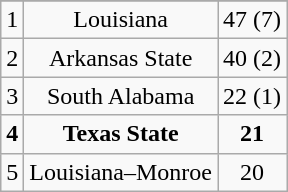<table class="wikitable" style="display: inline-table;">
<tr align="center">
</tr>
<tr align="center">
<td>1</td>
<td>Louisiana</td>
<td>47 (7)</td>
</tr>
<tr align="center">
<td>2</td>
<td>Arkansas State</td>
<td>40 (2)</td>
</tr>
<tr align="center">
<td>3</td>
<td>South Alabama</td>
<td>22 (1)</td>
</tr>
<tr align="center">
<td><strong>4</strong></td>
<td><strong>Texas State</strong></td>
<td><strong>21</strong></td>
</tr>
<tr align="center">
<td>5</td>
<td>Louisiana–Monroe</td>
<td>20</td>
</tr>
</table>
